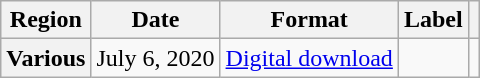<table class="wikitable plainrowheaders">
<tr>
<th scope="col">Region</th>
<th scope="col">Date</th>
<th scope="col">Format</th>
<th scope="col">Label</th>
<th scope="col" colspan="1"></th>
</tr>
<tr>
<th scope="row">Various</th>
<td>July 6, 2020</td>
<td><a href='#'>Digital download</a></td>
<td></td>
<td></td>
</tr>
</table>
